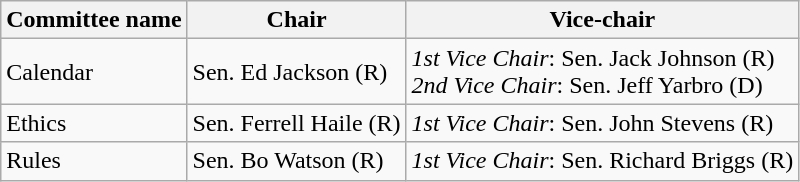<table class="wikitable">
<tr>
<th>Committee name</th>
<th>Chair</th>
<th>Vice-chair</th>
</tr>
<tr>
<td>Calendar</td>
<td>Sen. Ed Jackson (R)</td>
<td><em>1st Vice Chair</em>: Sen. Jack Johnson (R)<br><em>2nd Vice Chair</em>: Sen. Jeff Yarbro (D)</td>
</tr>
<tr>
<td>Ethics</td>
<td>Sen. Ferrell Haile (R)</td>
<td><em>1st Vice Chair</em>: Sen. John Stevens (R)</td>
</tr>
<tr>
<td>Rules</td>
<td>Sen. Bo Watson (R)</td>
<td><em>1st Vice Chair</em>: Sen. Richard Briggs (R)</td>
</tr>
</table>
